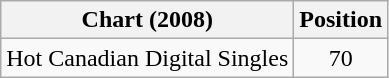<table class="wikitable">
<tr>
<th>Chart (2008)</th>
<th>Position</th>
</tr>
<tr>
<td>Hot Canadian Digital Singles</td>
<td align="center">70</td>
</tr>
</table>
